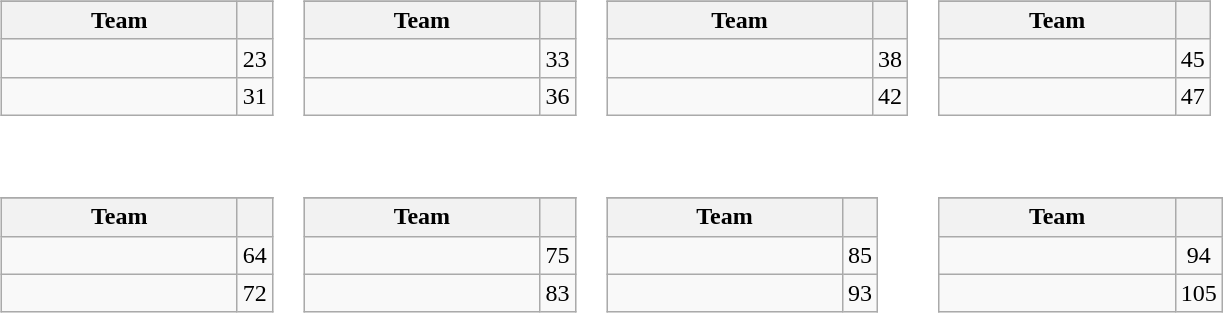<table>
<tr valign=top>
<td><br><table class="wikitable">
<tr>
</tr>
<tr>
<th width=150>Team</th>
<th></th>
</tr>
<tr>
<td></td>
<td align=center>23</td>
</tr>
<tr>
<td></td>
<td align=center>31</td>
</tr>
</table>
</td>
<td><br><table class="wikitable">
<tr>
</tr>
<tr>
<th width=150>Team</th>
<th></th>
</tr>
<tr>
<td></td>
<td align=center>33</td>
</tr>
<tr>
<td></td>
<td align=center>36</td>
</tr>
</table>
</td>
<td><br><table class="wikitable">
<tr>
</tr>
<tr>
<th width=170>Team</th>
<th></th>
</tr>
<tr>
<td></td>
<td align=center>38</td>
</tr>
<tr>
<td></td>
<td align=center>42</td>
</tr>
</table>
</td>
<td><br><table class="wikitable">
<tr>
</tr>
<tr>
<th width=150>Team</th>
<th></th>
</tr>
<tr>
<td></td>
<td align=center>45</td>
</tr>
<tr>
<td></td>
<td align=center>47</td>
</tr>
</table>
</td>
</tr>
<tr valign=top>
<td><br><table class="wikitable">
<tr>
</tr>
<tr>
<th width=150>Team</th>
<th></th>
</tr>
<tr>
<td></td>
<td align=center>64</td>
</tr>
<tr>
<td></td>
<td align=center>72</td>
</tr>
</table>
</td>
<td><br><table class="wikitable">
<tr>
</tr>
<tr>
<th width=150>Team</th>
<th></th>
</tr>
<tr>
<td></td>
<td align=center>75</td>
</tr>
<tr>
<td></td>
<td align=center>83</td>
</tr>
</table>
</td>
<td><br><table class="wikitable">
<tr>
</tr>
<tr>
<th width=150>Team</th>
<th></th>
</tr>
<tr>
<td></td>
<td align=center>85</td>
</tr>
<tr>
<td></td>
<td align=center>93</td>
</tr>
</table>
</td>
<td><br><table class="wikitable">
<tr>
</tr>
<tr>
<th width=150>Team</th>
<th></th>
</tr>
<tr>
<td></td>
<td align=center>94</td>
</tr>
<tr>
<td></td>
<td align=center>105</td>
</tr>
</table>
</td>
</tr>
</table>
